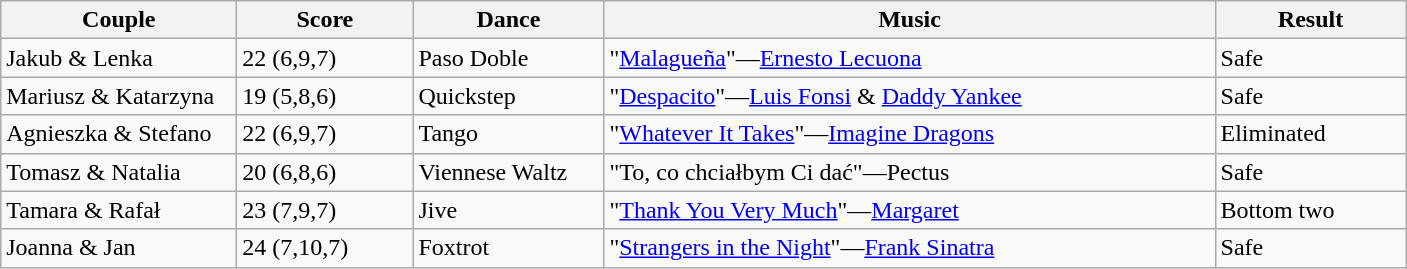<table class="wikitable">
<tr>
<th style="width:150px;">Couple</th>
<th style="width:110px;">Score</th>
<th style="width:120px;">Dance</th>
<th style="width:400px;">Music</th>
<th style="width:120px;">Result</th>
</tr>
<tr>
<td>Jakub & Lenka</td>
<td>22 (6,9,7)</td>
<td>Paso Doble</td>
<td>"<a href='#'>Malagueña</a>"—<a href='#'>Ernesto Lecuona</a></td>
<td>Safe</td>
</tr>
<tr>
<td>Mariusz & Katarzyna</td>
<td>19 (5,8,6)</td>
<td>Quickstep</td>
<td>"<a href='#'>Despacito</a>"—<a href='#'>Luis Fonsi</a> & <a href='#'>Daddy Yankee</a></td>
<td>Safe</td>
</tr>
<tr>
<td>Agnieszka & Stefano</td>
<td>22 (6,9,7)</td>
<td>Tango</td>
<td>"<a href='#'>Whatever It Takes</a>"—<a href='#'>Imagine Dragons</a></td>
<td>Eliminated</td>
</tr>
<tr>
<td>Tomasz & Natalia</td>
<td>20 (6,8,6)</td>
<td>Viennese Waltz</td>
<td>"To, co chciałbym Ci dać"—Pectus</td>
<td>Safe</td>
</tr>
<tr>
<td>Tamara & Rafał</td>
<td>23 (7,9,7)</td>
<td>Jive</td>
<td>"<a href='#'>Thank You Very Much</a>"—<a href='#'>Margaret</a></td>
<td>Bottom two</td>
</tr>
<tr>
<td>Joanna & Jan</td>
<td>24 (7,10,7)</td>
<td>Foxtrot</td>
<td>"<a href='#'>Strangers in the Night</a>"—<a href='#'>Frank Sinatra</a></td>
<td>Safe</td>
</tr>
</table>
